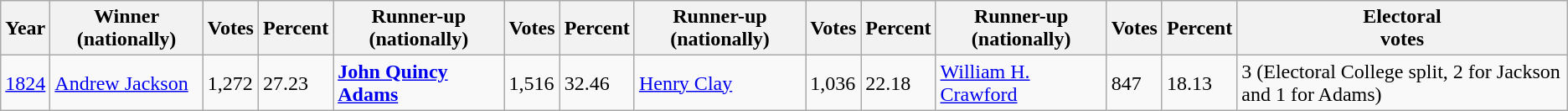<table class="wikitable sortable">
<tr>
<th data-sort-type="number">Year</th>
<th>Winner (nationally)</th>
<th data-sort-type="number">Votes</th>
<th data-sort-type="number">Percent</th>
<th>Runner-up (nationally)</th>
<th data-sort-type="number">Votes</th>
<th data-sort-type="number">Percent</th>
<th>Runner-up (nationally)</th>
<th data-sort-type="number">Votes</th>
<th data-sort-type="number">Percent</th>
<th>Runner-up (nationally)</th>
<th data-sort-type="number">Votes</th>
<th data-sort-type="number">Percent</th>
<th data-sort-type="number">Electoral<br>votes</th>
</tr>
<tr>
<td style"text-align:left"><a href='#'>1824</a></td>
<td><a href='#'>Andrew Jackson</a></td>
<td>1,272</td>
<td>27.23</td>
<td><strong><a href='#'>John Quincy Adams</a></strong></td>
<td>1,516</td>
<td>32.46</td>
<td><a href='#'>Henry Clay</a></td>
<td>1,036</td>
<td>22.18</td>
<td><a href='#'>William H. Crawford</a></td>
<td>847</td>
<td>18.13</td>
<td>3 (Electoral College split, 2 for Jackson and 1 for Adams)</td>
</tr>
</table>
